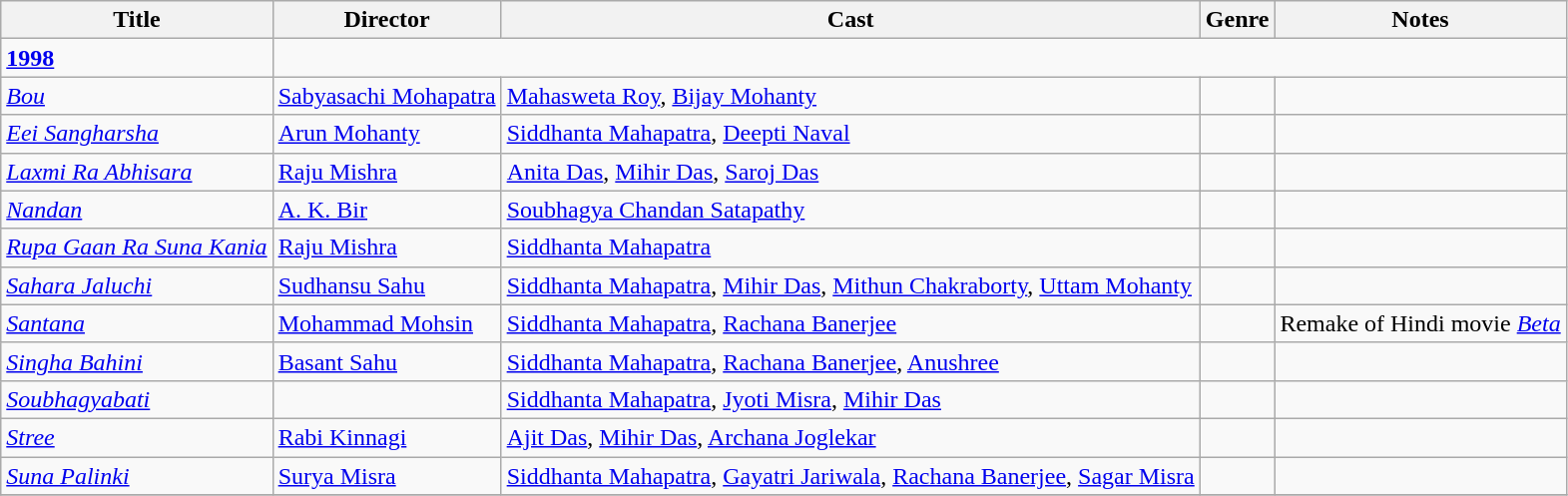<table class="wikitable sortable">
<tr>
<th>Title</th>
<th>Director</th>
<th>Cast</th>
<th>Genre</th>
<th>Notes</th>
</tr>
<tr>
<td><strong><a href='#'>1998</a></strong></td>
</tr>
<tr>
<td><em><a href='#'>Bou</a></em></td>
<td><a href='#'>Sabyasachi Mohapatra</a></td>
<td><a href='#'>Mahasweta Roy</a>, <a href='#'>Bijay Mohanty</a></td>
<td></td>
<td></td>
</tr>
<tr>
<td><em><a href='#'>Eei Sangharsha</a></em></td>
<td><a href='#'>Arun Mohanty</a></td>
<td><a href='#'>Siddhanta Mahapatra</a>, <a href='#'>Deepti Naval</a></td>
<td></td>
<td></td>
</tr>
<tr>
<td><em><a href='#'>Laxmi Ra Abhisara</a></em></td>
<td><a href='#'>Raju Mishra</a></td>
<td><a href='#'>Anita Das</a>, <a href='#'>Mihir Das</a>, <a href='#'>Saroj Das</a></td>
<td></td>
<td></td>
</tr>
<tr>
<td><em><a href='#'>Nandan</a></em></td>
<td><a href='#'>A. K. Bir</a></td>
<td><a href='#'>Soubhagya Chandan Satapathy</a></td>
<td></td>
<td></td>
</tr>
<tr>
<td><em><a href='#'>Rupa Gaan Ra Suna Kania</a></em></td>
<td><a href='#'>Raju Mishra</a></td>
<td><a href='#'>Siddhanta Mahapatra</a></td>
<td></td>
<td></td>
</tr>
<tr>
<td><em><a href='#'>Sahara Jaluchi</a></em></td>
<td><a href='#'>Sudhansu Sahu</a></td>
<td><a href='#'>Siddhanta Mahapatra</a>, <a href='#'>Mihir Das</a>, <a href='#'>Mithun Chakraborty</a>, <a href='#'>Uttam Mohanty</a></td>
<td></td>
<td></td>
</tr>
<tr>
<td><em><a href='#'>Santana</a></em></td>
<td><a href='#'>Mohammad Mohsin</a></td>
<td><a href='#'>Siddhanta Mahapatra</a>, <a href='#'>Rachana Banerjee</a></td>
<td></td>
<td>Remake of Hindi movie <em><a href='#'>Beta</a></em></td>
</tr>
<tr>
<td><em><a href='#'>Singha Bahini</a></em></td>
<td><a href='#'>Basant Sahu</a></td>
<td><a href='#'>Siddhanta Mahapatra</a>, <a href='#'>Rachana Banerjee</a>, <a href='#'>Anushree</a></td>
<td></td>
<td></td>
</tr>
<tr>
<td><em><a href='#'>Soubhagyabati</a></em></td>
<td></td>
<td><a href='#'>Siddhanta Mahapatra</a>, <a href='#'>Jyoti Misra</a>, <a href='#'>Mihir Das</a></td>
<td></td>
<td></td>
</tr>
<tr>
<td><em><a href='#'>Stree</a></em></td>
<td><a href='#'>Rabi Kinnagi</a></td>
<td><a href='#'>Ajit Das</a>, <a href='#'>Mihir Das</a>, <a href='#'>Archana Joglekar</a></td>
<td></td>
<td></td>
</tr>
<tr>
<td><em><a href='#'>Suna Palinki</a></em></td>
<td><a href='#'>Surya Misra</a></td>
<td><a href='#'>Siddhanta Mahapatra</a>, <a href='#'>Gayatri Jariwala</a>, <a href='#'>Rachana Banerjee</a>, <a href='#'>Sagar Misra</a></td>
<td></td>
<td></td>
</tr>
<tr>
</tr>
</table>
